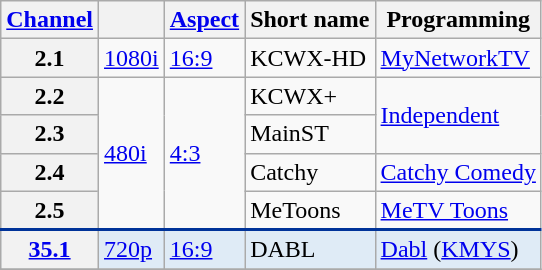<table class="wikitable">
<tr>
<th scope="col"><a href='#'>Channel</a></th>
<th scope="col"></th>
<th scope="col"><a href='#'>Aspect</a></th>
<th scope="col">Short name</th>
<th scope="col">Programming</th>
</tr>
<tr>
<th scope="row">2.1</th>
<td><a href='#'>1080i</a></td>
<td><a href='#'>16:9</a></td>
<td>KCWX-HD</td>
<td><a href='#'>MyNetworkTV</a></td>
</tr>
<tr>
<th scope="row">2.2</th>
<td rowspan=4><a href='#'>480i</a></td>
<td rowspan=4><a href='#'>4:3</a></td>
<td>KCWX+</td>
<td rowspan=2><a href='#'>Independent</a></td>
</tr>
<tr>
<th scope="row">2.3</th>
<td>MainST</td>
</tr>
<tr>
<th scope="row">2.4</th>
<td>Catchy</td>
<td><a href='#'>Catchy Comedy</a></td>
</tr>
<tr>
<th scope= "row">2.5</th>
<td>MeToons</td>
<td><a href='#'>MeTV Toons</a></td>
</tr>
<tr style="background-color:#DFEBF6; border-top: 2px solid #003399;">
<th scope="row"><a href='#'>35.1</a></th>
<td><a href='#'>720p</a></td>
<td><a href='#'>16:9</a></td>
<td>DABL</td>
<td><a href='#'>Dabl</a> (<a href='#'>KMYS</a>)</td>
</tr>
<tr style="background-color:#DFEBF6">
</tr>
</table>
